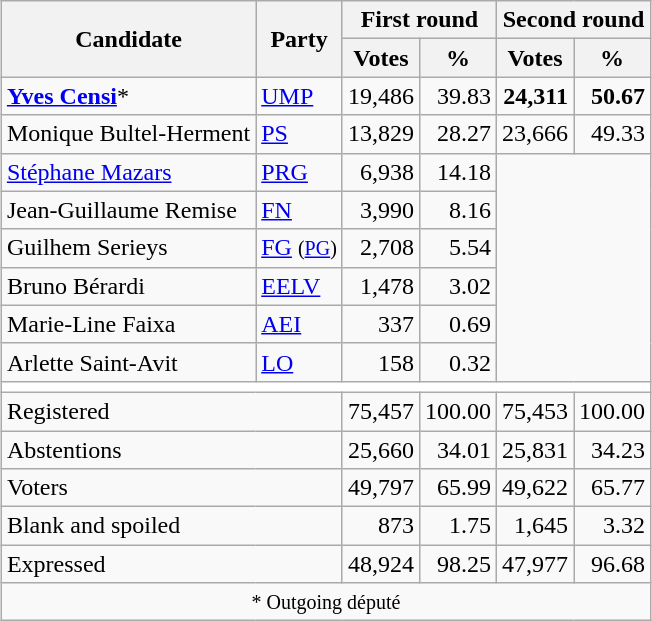<table class="wikitable" style="margin: 0 auto">
<tr>
<th rowspan=2>Candidate</th>
<th rowspan=2>Party</th>
<th colspan=2>First round</th>
<th colspan=2>Second round</th>
</tr>
<tr>
<th>Votes</th>
<th>%</th>
<th>Votes</th>
<th>%</th>
</tr>
<tr>
<td><strong><a href='#'>Yves Censi</a></strong>*</td>
<td><a href='#'>UMP</a></td>
<td style="text-align: right">19,486</td>
<td style="text-align: right">39.83</td>
<td style="text-align: right"><strong>24,311</strong></td>
<td style="text-align: right"><strong>50.67</strong></td>
</tr>
<tr>
<td>Monique Bultel-Herment</td>
<td><a href='#'>PS</a></td>
<td style="text-align: right">13,829</td>
<td style="text-align: right">28.27</td>
<td style="text-align: right">23,666</td>
<td style="text-align: right">49.33</td>
</tr>
<tr>
<td><a href='#'>Stéphane Mazars</a></td>
<td><a href='#'>PRG</a></td>
<td style="text-align: right">6,938</td>
<td style="text-align: right">14.18</td>
<td colspan=7 rowspan=6></td>
</tr>
<tr>
<td>Jean-Guillaume Remise</td>
<td><a href='#'>FN</a></td>
<td style="text-align: right">3,990</td>
<td style="text-align: right">8.16</td>
</tr>
<tr>
<td>Guilhem Serieys</td>
<td><a href='#'>FG</a> <small>(<a href='#'>PG</a>)</small></td>
<td style="text-align: right">2,708</td>
<td style="text-align: right">5.54</td>
</tr>
<tr>
<td>Bruno Bérardi</td>
<td><a href='#'>EELV</a></td>
<td style="text-align: right">1,478</td>
<td style="text-align: right">3.02</td>
</tr>
<tr>
<td>Marie-Line Faixa</td>
<td><a href='#'>AEI</a></td>
<td style="text-align: right">337</td>
<td style="text-align: right">0.69</td>
</tr>
<tr>
<td>Arlette Saint-Avit</td>
<td><a href='#'>LO</a></td>
<td style="text-align: right">158</td>
<td style="text-align: right">0.32</td>
</tr>
<tr bgcolor=white>
<td colspan=7></td>
</tr>
<tr>
<td colspan=2>Registered</td>
<td style="text-align: right">75,457</td>
<td style="text-align: right">100.00</td>
<td style="text-align: right">75,453</td>
<td style="text-align: right">100.00</td>
</tr>
<tr>
<td colspan=2>Abstentions</td>
<td style="text-align: right">25,660</td>
<td style="text-align: right">34.01</td>
<td style="text-align: right">25,831</td>
<td style="text-align: right">34.23</td>
</tr>
<tr>
<td colspan=2>Voters</td>
<td style="text-align: right">49,797</td>
<td style="text-align: right">65.99</td>
<td style="text-align: right">49,622</td>
<td style="text-align: right">65.77</td>
</tr>
<tr>
<td colspan=2>Blank and spoiled</td>
<td style="text-align: right">873</td>
<td style="text-align: right">1.75</td>
<td style="text-align: right">1,645</td>
<td style="text-align: right">3.32</td>
</tr>
<tr>
<td colspan=2>Expressed</td>
<td style="text-align: right">48,924</td>
<td style="text-align: right">98.25</td>
<td style="text-align: right">47,977</td>
<td style="text-align: right">96.68</td>
</tr>
<tr>
<td colspan=6 align=center><small>* Outgoing député</small></td>
</tr>
</table>
